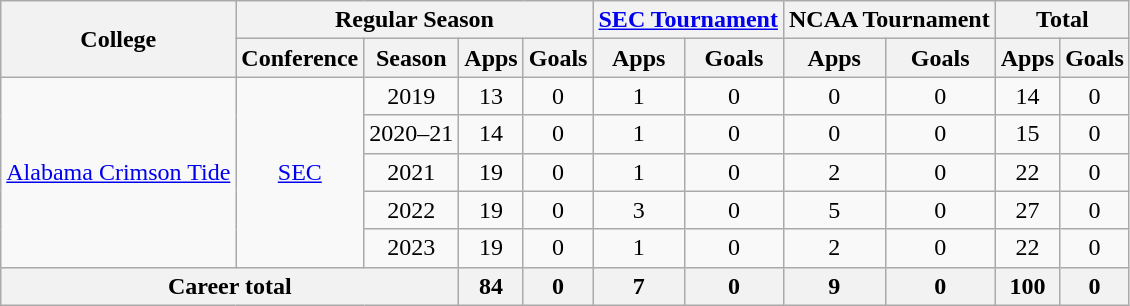<table class="wikitable" style="text-align: center;">
<tr>
<th rowspan="2">College</th>
<th colspan="4">Regular Season</th>
<th colspan="2"><a href='#'>SEC Tournament</a></th>
<th colspan="2">NCAA Tournament</th>
<th colspan="2">Total</th>
</tr>
<tr>
<th>Conference</th>
<th>Season</th>
<th>Apps</th>
<th>Goals</th>
<th>Apps</th>
<th>Goals</th>
<th>Apps</th>
<th>Goals</th>
<th>Apps</th>
<th>Goals</th>
</tr>
<tr>
<td rowspan="5"><a href='#'>Alabama Crimson Tide</a></td>
<td rowspan="5"><a href='#'>SEC</a></td>
<td>2019</td>
<td>13</td>
<td>0</td>
<td>1</td>
<td>0</td>
<td>0</td>
<td>0</td>
<td>14</td>
<td>0</td>
</tr>
<tr>
<td>2020–21</td>
<td>14</td>
<td>0</td>
<td>1</td>
<td>0</td>
<td>0</td>
<td>0</td>
<td>15</td>
<td>0</td>
</tr>
<tr>
<td>2021</td>
<td>19</td>
<td>0</td>
<td>1</td>
<td>0</td>
<td>2</td>
<td>0</td>
<td>22</td>
<td>0</td>
</tr>
<tr>
<td>2022</td>
<td>19</td>
<td>0</td>
<td>3</td>
<td>0</td>
<td>5</td>
<td>0</td>
<td>27</td>
<td>0</td>
</tr>
<tr>
<td>2023</td>
<td>19</td>
<td>0</td>
<td>1</td>
<td>0</td>
<td>2</td>
<td>0</td>
<td>22</td>
<td>0</td>
</tr>
<tr>
<th colspan="3">Career total</th>
<th>84</th>
<th>0</th>
<th>7</th>
<th>0</th>
<th>9</th>
<th>0</th>
<th>100</th>
<th>0</th>
</tr>
</table>
